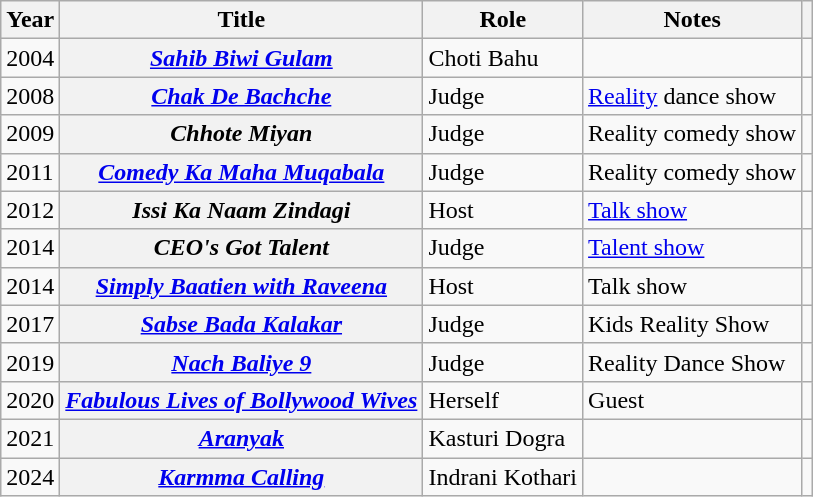<table class="wikitable plainrowheaders sortable" style="margin-right: 0;">
<tr>
<th scope="col">Year</th>
<th scope="col">Title</th>
<th scope="col">Role</th>
<th scope="col" class="unsortable">Notes</th>
<th scope="col" class="unsortable"></th>
</tr>
<tr>
<td>2004</td>
<th scope="row"><em><a href='#'>Sahib Biwi Gulam</a></em></th>
<td>Choti Bahu</td>
<td></td>
<td style="text-align: center;"><br></td>
</tr>
<tr>
<td>2008</td>
<th scope="row"><em><a href='#'>Chak De Bachche</a></em></th>
<td>Judge</td>
<td><a href='#'>Reality</a> dance show</td>
<td style="text-align: center;"></td>
</tr>
<tr>
<td>2009</td>
<th scope="row"><em>Chhote Miyan</em></th>
<td>Judge</td>
<td>Reality comedy show</td>
<td style="text-align: center;"></td>
</tr>
<tr>
<td>2011</td>
<th scope="row"><em><a href='#'>Comedy Ka Maha Muqabala</a></em></th>
<td>Judge</td>
<td>Reality comedy show</td>
<td style="text-align: center;"></td>
</tr>
<tr>
<td>2012</td>
<th scope="row"><em>Issi Ka Naam Zindagi</em></th>
<td>Host</td>
<td><a href='#'>Talk show</a></td>
<td style="text-align: center;"></td>
</tr>
<tr>
<td>2014</td>
<th scope="row"><em>CEO's Got Talent</em></th>
<td>Judge</td>
<td><a href='#'>Talent show</a></td>
<td style="text-align: center;"></td>
</tr>
<tr>
<td>2014</td>
<th scope="row"><em><a href='#'>Simply Baatien with Raveena</a></em></th>
<td>Host</td>
<td>Talk show</td>
<td style="text-align: center;"></td>
</tr>
<tr>
<td>2017</td>
<th scope="row"><em><a href='#'>Sabse Bada Kalakar</a></em></th>
<td>Judge</td>
<td>Kids Reality Show</td>
<td style="text-align: center;"></td>
</tr>
<tr>
<td>2019</td>
<th scope="row"><em><a href='#'>Nach Baliye 9</a></em></th>
<td>Judge</td>
<td>Reality Dance Show</td>
<td style="text-align: center;"></td>
</tr>
<tr>
<td>2020</td>
<th scope="row"><em><a href='#'>Fabulous Lives of Bollywood Wives</a></em></th>
<td>Herself</td>
<td>Guest</td>
<td></td>
</tr>
<tr>
<td>2021</td>
<th scope="row"><em><a href='#'>Aranyak</a></em></th>
<td>Kasturi Dogra</td>
<td></td>
<td></td>
</tr>
<tr>
<td>2024</td>
<th scope="row"><em><a href='#'>Karmma Calling</a></em></th>
<td>Indrani Kothari</td>
<td></td>
<td></td>
</tr>
</table>
